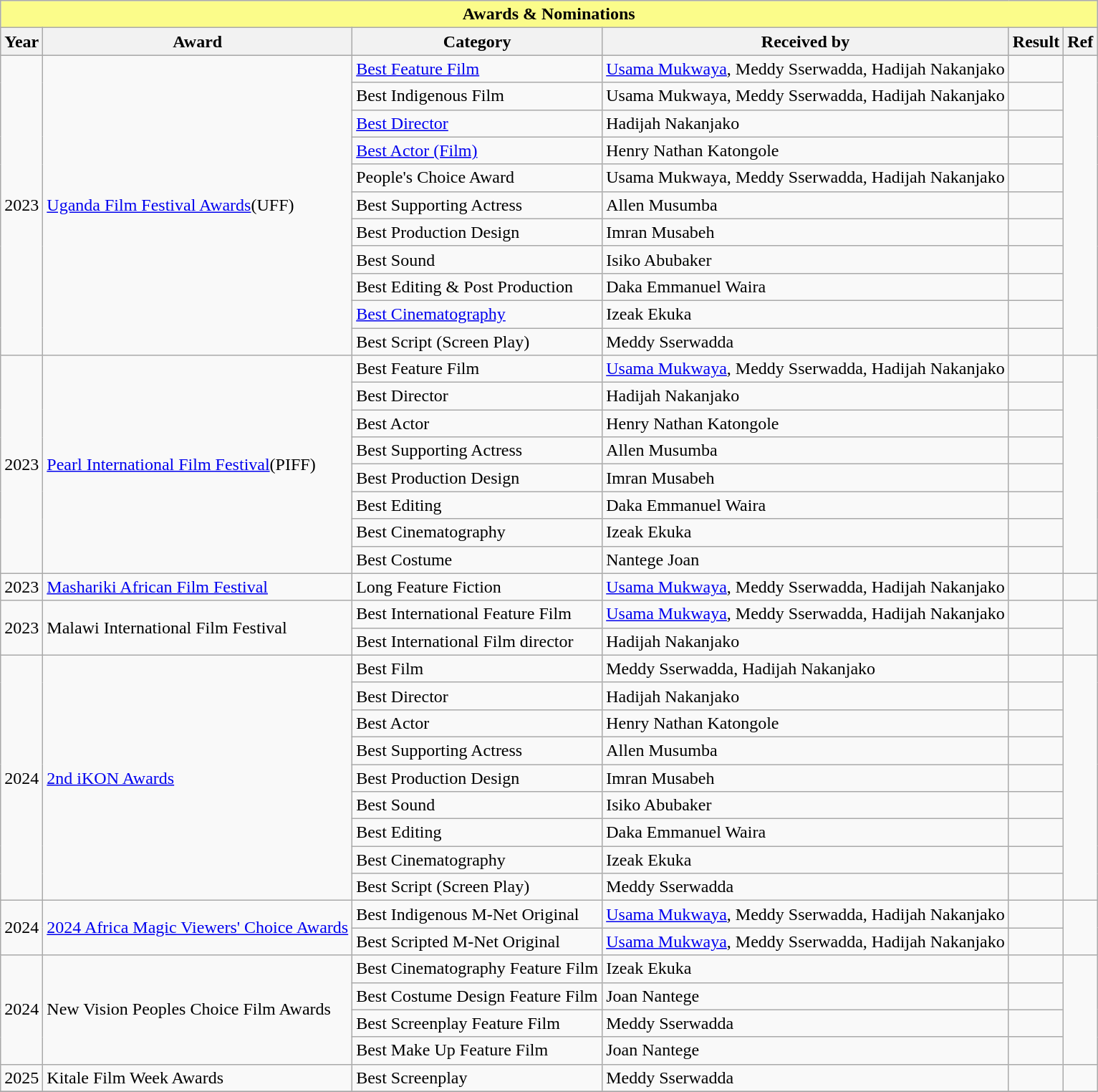<table class="wikitable" width="">
<tr>
<th colspan="6" style="background: #FBFC8A;">Awards & Nominations</th>
</tr>
<tr style="background:#ccc; text-align:center;">
<th>Year</th>
<th>Award</th>
<th>Category</th>
<th>Received by</th>
<th>Result</th>
<th>Ref</th>
</tr>
<tr>
<td rowspan="11">2023</td>
<td rowspan="11"><a href='#'>Uganda Film Festival Awards</a>(UFF)</td>
<td><a href='#'>Best Feature Film</a></td>
<td><a href='#'>Usama Mukwaya</a>, Meddy Sserwadda, Hadijah Nakanjako</td>
<td></td>
<td rowspan="11"></td>
</tr>
<tr>
<td>Best Indigenous Film</td>
<td>Usama Mukwaya, Meddy Sserwadda, Hadijah Nakanjako</td>
<td></td>
</tr>
<tr>
<td><a href='#'>Best Director</a></td>
<td>Hadijah Nakanjako</td>
<td></td>
</tr>
<tr>
<td><a href='#'>Best Actor (Film)</a></td>
<td>Henry Nathan Katongole</td>
<td></td>
</tr>
<tr>
<td>People's Choice Award</td>
<td>Usama Mukwaya, Meddy Sserwadda, Hadijah Nakanjako</td>
<td></td>
</tr>
<tr>
<td>Best Supporting Actress</td>
<td>Allen Musumba</td>
<td></td>
</tr>
<tr>
<td>Best Production Design</td>
<td>Imran Musabeh</td>
<td></td>
</tr>
<tr>
<td>Best Sound</td>
<td>Isiko Abubaker</td>
<td></td>
</tr>
<tr>
<td>Best Editing & Post Production</td>
<td>Daka Emmanuel Waira</td>
<td></td>
</tr>
<tr>
<td><a href='#'>Best Cinematography</a></td>
<td>Izeak Ekuka</td>
<td></td>
</tr>
<tr>
<td>Best Script (Screen Play)</td>
<td>Meddy Sserwadda</td>
<td></td>
</tr>
<tr>
<td rowspan="8">2023</td>
<td rowspan="8"><a href='#'>Pearl International Film Festival</a>(PIFF)</td>
<td>Best Feature Film</td>
<td><a href='#'>Usama Mukwaya</a>, Meddy Sserwadda, Hadijah Nakanjako</td>
<td></td>
<td rowspan="8"></td>
</tr>
<tr>
<td>Best Director</td>
<td>Hadijah Nakanjako</td>
<td></td>
</tr>
<tr>
<td>Best Actor</td>
<td>Henry Nathan Katongole</td>
<td></td>
</tr>
<tr>
<td>Best Supporting Actress</td>
<td>Allen Musumba</td>
<td></td>
</tr>
<tr>
<td>Best Production Design</td>
<td>Imran Musabeh</td>
<td></td>
</tr>
<tr>
<td>Best Editing</td>
<td>Daka Emmanuel Waira</td>
<td></td>
</tr>
<tr>
<td>Best Cinematography</td>
<td>Izeak Ekuka</td>
<td></td>
</tr>
<tr>
<td>Best Costume</td>
<td>Nantege Joan</td>
<td></td>
</tr>
<tr>
<td rowspan="1">2023</td>
<td rowspan="1"><a href='#'>Mashariki African Film Festival</a></td>
<td>Long Feature Fiction</td>
<td><a href='#'>Usama Mukwaya</a>, Meddy Sserwadda, Hadijah Nakanjako</td>
<td></td>
<td rowspan="1"></td>
</tr>
<tr>
<td rowspan="2">2023</td>
<td rowspan="2">Malawi International Film Festival</td>
<td>Best International Feature Film</td>
<td><a href='#'>Usama Mukwaya</a>, Meddy Sserwadda, Hadijah Nakanjako</td>
<td></td>
<td rowspan="2"></td>
</tr>
<tr>
<td>Best International Film director</td>
<td>Hadijah Nakanjako</td>
<td></td>
</tr>
<tr>
<td rowspan="9">2024</td>
<td rowspan="9"><a href='#'>2nd iKON Awards</a></td>
<td>Best Film</td>
<td>Meddy Sserwadda, Hadijah Nakanjako</td>
<td></td>
<td rowspan="9"></td>
</tr>
<tr>
<td>Best Director</td>
<td>Hadijah Nakanjako</td>
<td></td>
</tr>
<tr>
<td>Best Actor</td>
<td>Henry Nathan Katongole</td>
<td></td>
</tr>
<tr>
<td>Best Supporting Actress</td>
<td>Allen Musumba</td>
<td></td>
</tr>
<tr>
<td>Best Production Design</td>
<td>Imran Musabeh</td>
<td></td>
</tr>
<tr>
<td>Best Sound</td>
<td>Isiko Abubaker</td>
<td></td>
</tr>
<tr>
<td>Best Editing</td>
<td>Daka Emmanuel Waira</td>
<td></td>
</tr>
<tr>
<td>Best Cinematography</td>
<td>Izeak Ekuka</td>
<td></td>
</tr>
<tr>
<td>Best Script (Screen Play)</td>
<td>Meddy Sserwadda</td>
<td></td>
</tr>
<tr>
<td rowspan="2">2024</td>
<td rowspan="2"><a href='#'>2024 Africa Magic Viewers' Choice Awards</a></td>
<td>Best Indigenous M-Net Original</td>
<td><a href='#'>Usama Mukwaya</a>, Meddy Sserwadda, Hadijah Nakanjako</td>
<td></td>
<td rowspan="2"></td>
</tr>
<tr>
<td>Best Scripted M-Net Original</td>
<td><a href='#'>Usama Mukwaya</a>, Meddy Sserwadda, Hadijah Nakanjako</td>
<td></td>
</tr>
<tr>
<td rowspan="4">2024</td>
<td rowspan="4">New Vision Peoples Choice Film Awards</td>
<td>Best Cinematography Feature Film</td>
<td>Izeak Ekuka</td>
<td></td>
<td rowspan="4"></td>
</tr>
<tr>
<td>Best Costume Design Feature Film</td>
<td>Joan Nantege</td>
<td></td>
</tr>
<tr>
<td>Best Screenplay Feature Film</td>
<td>Meddy Sserwadda</td>
<td></td>
</tr>
<tr>
<td>Best Make Up Feature Film</td>
<td>Joan Nantege</td>
<td></td>
</tr>
<tr>
<td rowspan="1">2025</td>
<td rowspan="1">Kitale Film Week Awards</td>
<td>Best Screenplay</td>
<td>Meddy Sserwadda</td>
<td></td>
<td rowspan="1"></td>
</tr>
<tr>
</tr>
</table>
